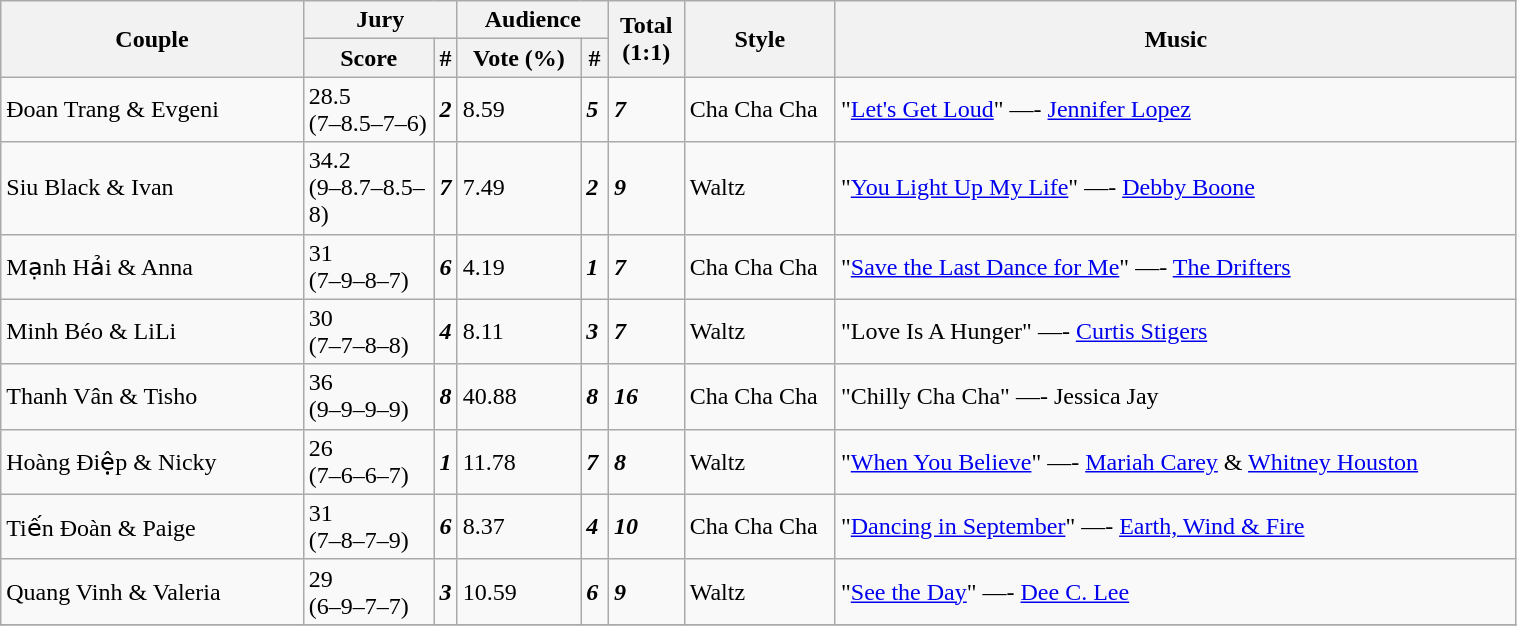<table class="wikitable" style="width:80%;">
<tr>
<th rowspan=2 style="width:20%;">Couple</th>
<th colspan=2 style="width:10%;">Jury</th>
<th colspan=2 style="width:10%;">Audience</th>
<th rowspan=2 style="width:5%;">Total<br> (1:1)</th>
<th rowspan=2 style="width:10%;">Style</th>
<th rowspan=2 style="width:45%;">Music</th>
</tr>
<tr>
<th>Score</th>
<th>#</th>
<th>Vote (%)</th>
<th>#</th>
</tr>
<tr>
<td>Đoan Trang & Evgeni</td>
<td>28.5<br> (7–8.5–7–6)</td>
<td><strong><em>2</em></strong></td>
<td>8.59</td>
<td><strong><em>5</em></strong></td>
<td><strong><em>7</em></strong></td>
<td>Cha Cha Cha</td>
<td>"<a href='#'>Let's Get Loud</a>" —- <a href='#'>Jennifer Lopez</a></td>
</tr>
<tr>
<td>Siu Black & Ivan</td>
<td>34.2<br> (9–8.7–8.5–8)</td>
<td><strong><em>7</em></strong></td>
<td>7.49</td>
<td><strong><em>2</em></strong></td>
<td><strong><em>9</em></strong></td>
<td>Waltz</td>
<td>"<a href='#'>You Light Up My Life</a>" —- <a href='#'>Debby Boone</a></td>
</tr>
<tr>
<td>Mạnh Hải & Anna</td>
<td>31<br> (7–9–8–7)</td>
<td><strong><em>6</em></strong></td>
<td>4.19</td>
<td><strong><em>1</em></strong></td>
<td><strong><em>7</em></strong></td>
<td>Cha Cha Cha</td>
<td>"<a href='#'>Save the Last Dance for Me</a>" —- <a href='#'>The Drifters</a></td>
</tr>
<tr>
<td>Minh Béo & LiLi</td>
<td>30<br> (7–7–8–8)</td>
<td><strong><em>4</em></strong></td>
<td>8.11</td>
<td><strong><em>3</em></strong></td>
<td><strong><em>7</em></strong></td>
<td>Waltz</td>
<td>"Love Is A Hunger" —- <a href='#'>Curtis Stigers</a></td>
</tr>
<tr>
<td>Thanh Vân & Tisho</td>
<td>36<br> (9–9–9–9)</td>
<td><strong><em>8</em></strong></td>
<td>40.88</td>
<td><strong><em>8</em></strong></td>
<td><strong><em>16</em></strong></td>
<td>Cha Cha Cha</td>
<td>"Chilly Cha Cha" —- Jessica Jay</td>
</tr>
<tr>
<td>Hoàng Điệp & Nicky</td>
<td>26<br> (7–6–6–7)</td>
<td><strong><em>1</em></strong></td>
<td>11.78</td>
<td><strong><em>7</em></strong></td>
<td><strong><em>8</em></strong></td>
<td>Waltz</td>
<td>"<a href='#'>When You Believe</a>" —- <a href='#'>Mariah Carey</a> & <a href='#'>Whitney Houston</a></td>
</tr>
<tr>
<td>Tiến Đoàn & Paige</td>
<td>31<br> (7–8–7–9)</td>
<td><strong><em>6</em></strong></td>
<td>8.37</td>
<td><strong><em>4</em></strong></td>
<td><strong><em>10</em></strong></td>
<td>Cha Cha Cha</td>
<td>"<a href='#'>Dancing in September</a>" —- <a href='#'>Earth, Wind & Fire</a></td>
</tr>
<tr>
<td>Quang Vinh & Valeria</td>
<td>29<br> (6–9–7–7)</td>
<td><strong><em>3</em></strong></td>
<td>10.59</td>
<td><strong><em>6</em></strong></td>
<td><strong><em>9</em></strong></td>
<td>Waltz</td>
<td>"<a href='#'>See the Day</a>" —- <a href='#'>Dee C. Lee</a></td>
</tr>
<tr>
</tr>
</table>
